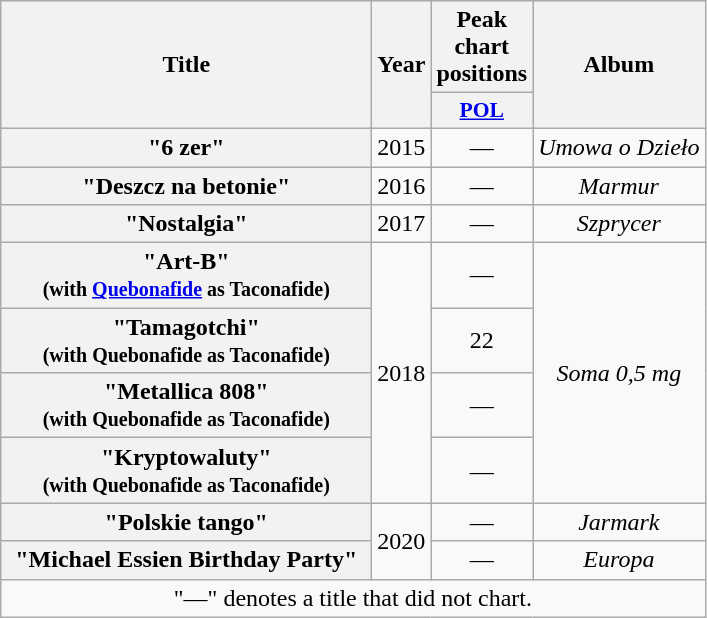<table class="wikitable plainrowheaders" style="text-align:center;">
<tr>
<th rowspan="2" scope="col" style="width:15em;">Title</th>
<th scope="col" rowspan="2" style="width:2em;">Year</th>
<th colspan="1" scope="col">Peak chart positions</th>
<th rowspan="2" scope="col">Album</th>
</tr>
<tr>
<th scope="col" style="width:3em;font-size:90%;"><a href='#'>POL</a><br></th>
</tr>
<tr>
<th scope="row">"6 zer"</th>
<td>2015</td>
<td>—</td>
<td><em>Umowa o Dzieło</em></td>
</tr>
<tr>
<th scope="row">"Deszcz na betonie"</th>
<td>2016</td>
<td>—</td>
<td><em>Marmur</em></td>
</tr>
<tr>
<th scope="row">"Nostalgia"</th>
<td>2017</td>
<td>—</td>
<td><em>Szprycer</em></td>
</tr>
<tr>
<th scope="row">"Art-B"<br><small>(with <a href='#'>Quebonafide</a> as Taconafide)</small></th>
<td rowspan="4">2018</td>
<td>—</td>
<td rowspan="4"><em>Soma 0,5 mg</em></td>
</tr>
<tr>
<th scope="row">"Tamagotchi"<br><small>(with Quebonafide as Taconafide)</small></th>
<td>22</td>
</tr>
<tr>
<th scope="row">"Metallica 808"<br><small>(with Quebonafide as Taconafide)</small></th>
<td>—</td>
</tr>
<tr>
<th scope="row">"Kryptowaluty"<br><small>(with Quebonafide as Taconafide)</small></th>
<td>—</td>
</tr>
<tr>
<th scope="row">"Polskie tango"</th>
<td rowspan="2">2020</td>
<td>—</td>
<td><em>Jarmark</em></td>
</tr>
<tr>
<th scope="row">"Michael Essien Birthday Party"</th>
<td>—</td>
<td><em>Europa</em></td>
</tr>
<tr>
<td colspan="4">"—" denotes a title that did not chart.</td>
</tr>
</table>
